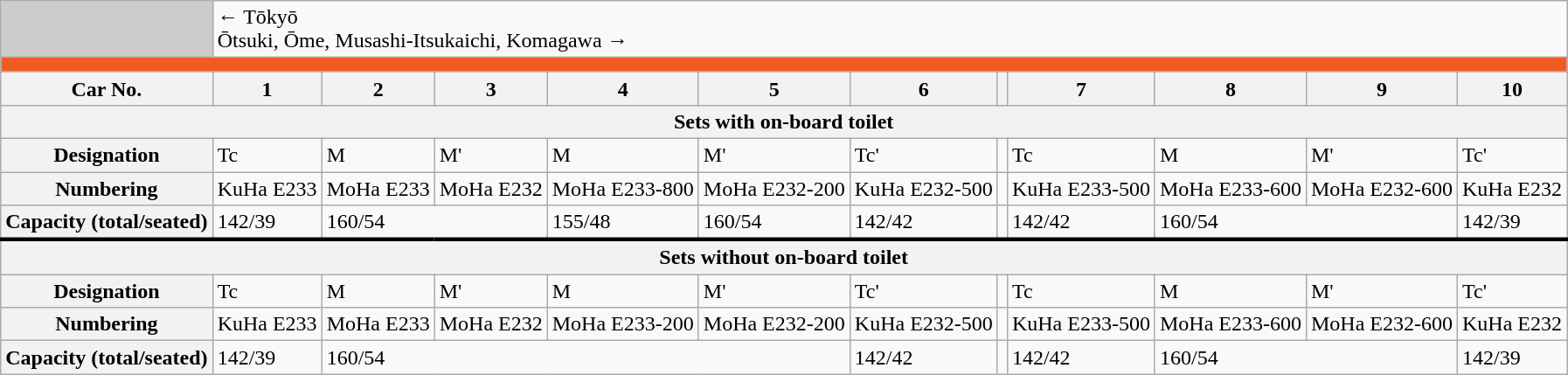<table class="wikitable">
<tr>
<td style="background-color:#ccc;"> </td>
<td colspan="11"><div>← Tōkyō</div><div>Ōtsuki, Ōme, Musashi-Itsukaichi, Komagawa →</div></td>
</tr>
<tr style="line-height: 10px; background-color: #F15A22;">
<td colspan="12" style="padding:0; border:0;"> </td>
</tr>
<tr>
<th>Car No.</th>
<th>1</th>
<th>2</th>
<th>3</th>
<th>4</th>
<th>5</th>
<th>6</th>
<th></th>
<th>7</th>
<th>8</th>
<th>9</th>
<th>10</th>
</tr>
<tr>
<th colspan="12">Sets with on-board toilet</th>
</tr>
<tr>
<th>Designation</th>
<td>Tc</td>
<td>M</td>
<td>M'</td>
<td>M</td>
<td>M'</td>
<td>Tc'</td>
<td></td>
<td>Tc</td>
<td>M</td>
<td>M'</td>
<td>Tc'</td>
</tr>
<tr>
<th>Numbering</th>
<td>KuHa E233</td>
<td>MoHa E233</td>
<td>MoHa E232</td>
<td>MoHa E233-800</td>
<td>MoHa E232-200</td>
<td>KuHa E232-500</td>
<td></td>
<td>KuHa E233-500</td>
<td>MoHa E233-600</td>
<td>MoHa E232-600</td>
<td>KuHa E232</td>
</tr>
<tr>
<th>Capacity (total/seated)</th>
<td>142/39</td>
<td colspan="2">160/54</td>
<td>155/48</td>
<td>160/54</td>
<td>142/42</td>
<td></td>
<td>142/42</td>
<td colspan="2">160/54</td>
<td>142/39</td>
</tr>
<tr>
<th colspan="12" style="border-top: 3px solid black;">Sets without on-board toilet</th>
</tr>
<tr>
<th>Designation</th>
<td>Tc</td>
<td>M</td>
<td>M'</td>
<td>M</td>
<td>M'</td>
<td>Tc'</td>
<td></td>
<td>Tc</td>
<td>M</td>
<td>M'</td>
<td>Tc'</td>
</tr>
<tr>
<th>Numbering</th>
<td>KuHa E233</td>
<td>MoHa E233</td>
<td>MoHa E232</td>
<td>MoHa E233-200</td>
<td>MoHa E232-200</td>
<td>KuHa E232-500</td>
<td></td>
<td>KuHa E233-500</td>
<td>MoHa E233-600</td>
<td>MoHa E232-600</td>
<td>KuHa E232</td>
</tr>
<tr>
<th>Capacity (total/seated)</th>
<td>142/39</td>
<td colspan="4">160/54</td>
<td>142/42</td>
<td></td>
<td>142/42</td>
<td colspan="2">160/54</td>
<td>142/39</td>
</tr>
</table>
